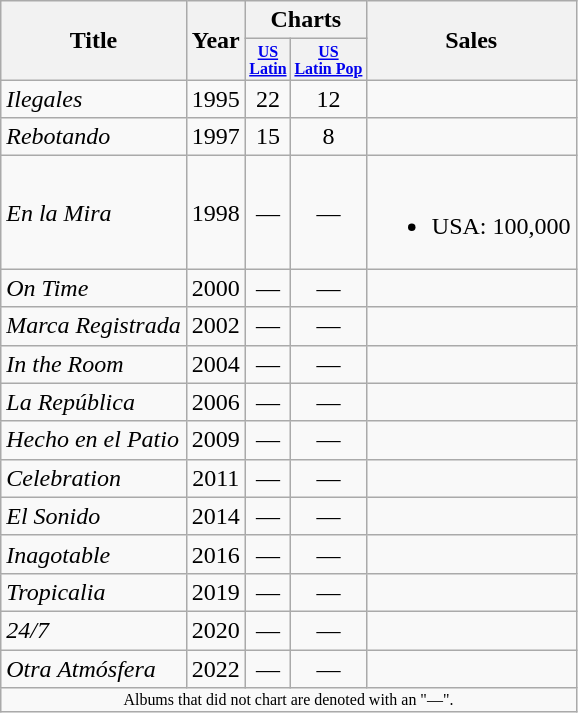<table class="wikitable" style="text-align:center;">
<tr>
<th rowspan="2">Title</th>
<th rowspan="2">Year</th>
<th colspan="2">Charts</th>
<th rowspan="2">Sales</th>
</tr>
<tr>
<th style="font-size:8pt"><a href='#'>US<br>Latin</a><br></th>
<th style="font-size:8pt"><a href='#'>US<br>Latin Pop</a><br></th>
</tr>
<tr>
<td align="left"><em>Ilegales</em></td>
<td>1995</td>
<td>22</td>
<td>12</td>
<td></td>
</tr>
<tr>
<td align="left"><em>Rebotando</em></td>
<td>1997</td>
<td>15</td>
<td>8</td>
<td></td>
</tr>
<tr>
<td align="left"><em>En la Mira</em></td>
<td>1998</td>
<td>—</td>
<td>—</td>
<td><br><ul><li>USA: 100,000</li></ul></td>
</tr>
<tr>
<td align="left"><em>On Time</em></td>
<td>2000</td>
<td>—</td>
<td>—</td>
<td></td>
</tr>
<tr>
<td align="left"><em>Marca Registrada</em></td>
<td>2002</td>
<td>—</td>
<td>—</td>
<td></td>
</tr>
<tr>
<td align="left"><em>In the Room</em></td>
<td>2004</td>
<td>—</td>
<td>—</td>
<td></td>
</tr>
<tr>
<td align="left"><em>La República</em></td>
<td>2006</td>
<td>—</td>
<td>—</td>
<td></td>
</tr>
<tr>
<td align="left"><em>Hecho en el Patio</em></td>
<td>2009</td>
<td>—</td>
<td>—</td>
<td></td>
</tr>
<tr>
<td align="left"><em>Celebration</em></td>
<td>2011</td>
<td>—</td>
<td>—</td>
<td></td>
</tr>
<tr>
<td align="left"><em>El Sonido</em></td>
<td>2014</td>
<td>—</td>
<td>—</td>
<td></td>
</tr>
<tr>
<td align="left"><em>Inagotable</em></td>
<td>2016</td>
<td>—</td>
<td>—</td>
<td></td>
</tr>
<tr>
<td align="left"><em>Tropicalia</em></td>
<td>2019</td>
<td>—</td>
<td>—</td>
<td></td>
</tr>
<tr>
<td align="left"><em>24/7</em></td>
<td>2020</td>
<td>—</td>
<td>—</td>
<td></td>
</tr>
<tr>
<td align="left"><em>Otra Atmósfera</em></td>
<td>2022</td>
<td>—</td>
<td>—</td>
<td></td>
</tr>
<tr>
<td colspan="5" style="font-size:8pt">Albums that did not chart are denoted with an "—".</td>
</tr>
</table>
